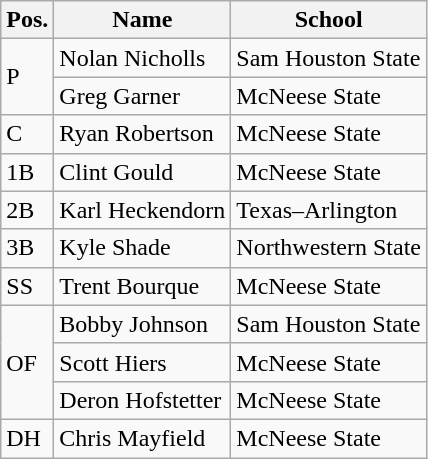<table class=wikitable>
<tr>
<th>Pos.</th>
<th>Name</th>
<th>School</th>
</tr>
<tr>
<td rowspan=2>P</td>
<td>Nolan Nicholls</td>
<td>Sam Houston State</td>
</tr>
<tr>
<td>Greg Garner</td>
<td>McNeese State</td>
</tr>
<tr>
<td>C</td>
<td>Ryan Robertson</td>
<td>McNeese State</td>
</tr>
<tr>
<td>1B</td>
<td>Clint Gould</td>
<td>McNeese State</td>
</tr>
<tr>
<td>2B</td>
<td>Karl Heckendorn</td>
<td>Texas–Arlington</td>
</tr>
<tr>
<td>3B</td>
<td>Kyle Shade</td>
<td>Northwestern State</td>
</tr>
<tr>
<td>SS</td>
<td>Trent Bourque</td>
<td>McNeese State</td>
</tr>
<tr>
<td rowspan=3>OF</td>
<td>Bobby Johnson</td>
<td>Sam Houston State</td>
</tr>
<tr>
<td>Scott Hiers</td>
<td>McNeese State</td>
</tr>
<tr>
<td>Deron Hofstetter</td>
<td>McNeese State</td>
</tr>
<tr>
<td>DH</td>
<td>Chris Mayfield</td>
<td>McNeese State</td>
</tr>
</table>
